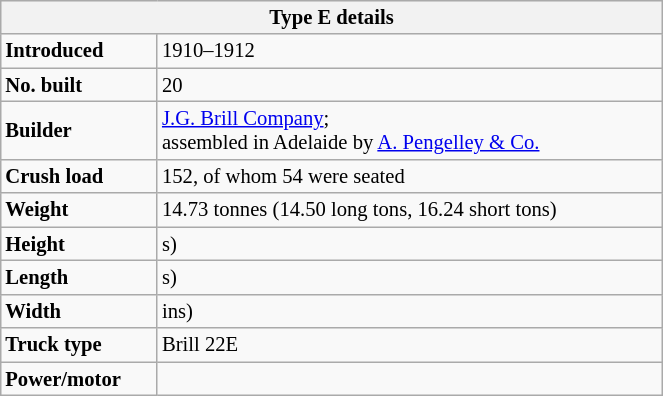<table class="wikitable floatleft mw-collapsible mw-collapsed" border= "1" style= "width:35%; font-size: 86%; float:left; margin-left:1em; margin-right:3em; margin-bottom:2em">
<tr>
<th colspan="2"><strong>Type E details</strong></th>
</tr>
<tr>
<td><strong>Introduced</strong></td>
<td>1910–1912</td>
</tr>
<tr>
<td><strong>No. built</strong></td>
<td>20</td>
</tr>
<tr>
<td><strong>Builder</strong></td>
<td><a href='#'>J.G. Brill Company</a>;<br> assembled in Adelaide by <a href='#'>A. Pengelley & Co.</a></td>
</tr>
<tr>
<td><strong>Crush load</strong></td>
<td>152, of whom 54 were seated</td>
</tr>
<tr>
<td><strong>Weight</strong></td>
<td>14.73 tonnes (14.50 long tons, 16.24 short tons)</td>
</tr>
<tr>
<td><strong>Height</strong></td>
<td>s)</td>
</tr>
<tr>
<td><strong>Length</strong></td>
<td>s)</td>
</tr>
<tr>
<td><strong>Width</strong></td>
<td>  ins)</td>
</tr>
<tr>
<td><strong>Truck type</strong></td>
<td>Brill 22E</td>
</tr>
<tr>
<td><strong>Power/motor</strong></td>
<td></td>
</tr>
</table>
